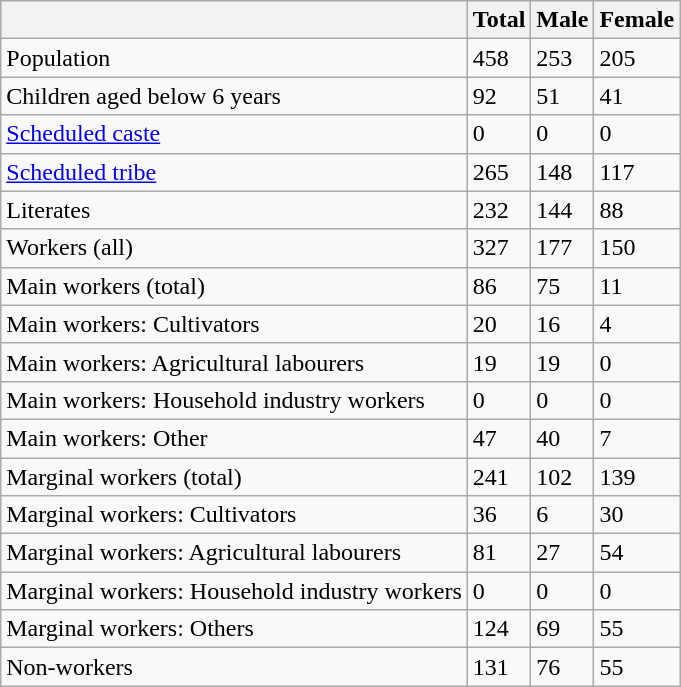<table class="wikitable sortable">
<tr>
<th></th>
<th>Total</th>
<th>Male</th>
<th>Female</th>
</tr>
<tr>
<td>Population</td>
<td>458</td>
<td>253</td>
<td>205</td>
</tr>
<tr>
<td>Children aged below 6 years</td>
<td>92</td>
<td>51</td>
<td>41</td>
</tr>
<tr>
<td><a href='#'>Scheduled caste</a></td>
<td>0</td>
<td>0</td>
<td>0</td>
</tr>
<tr>
<td><a href='#'>Scheduled tribe</a></td>
<td>265</td>
<td>148</td>
<td>117</td>
</tr>
<tr>
<td>Literates</td>
<td>232</td>
<td>144</td>
<td>88</td>
</tr>
<tr>
<td>Workers (all)</td>
<td>327</td>
<td>177</td>
<td>150</td>
</tr>
<tr>
<td>Main workers (total)</td>
<td>86</td>
<td>75</td>
<td>11</td>
</tr>
<tr>
<td>Main workers: Cultivators</td>
<td>20</td>
<td>16</td>
<td>4</td>
</tr>
<tr>
<td>Main workers: Agricultural labourers</td>
<td>19</td>
<td>19</td>
<td>0</td>
</tr>
<tr>
<td>Main workers: Household industry workers</td>
<td>0</td>
<td>0</td>
<td>0</td>
</tr>
<tr>
<td>Main workers: Other</td>
<td>47</td>
<td>40</td>
<td>7</td>
</tr>
<tr>
<td>Marginal workers (total)</td>
<td>241</td>
<td>102</td>
<td>139</td>
</tr>
<tr>
<td>Marginal workers: Cultivators</td>
<td>36</td>
<td>6</td>
<td>30</td>
</tr>
<tr>
<td>Marginal workers: Agricultural labourers</td>
<td>81</td>
<td>27</td>
<td>54</td>
</tr>
<tr>
<td>Marginal workers: Household industry workers</td>
<td>0</td>
<td>0</td>
<td>0</td>
</tr>
<tr>
<td>Marginal workers: Others</td>
<td>124</td>
<td>69</td>
<td>55</td>
</tr>
<tr>
<td>Non-workers</td>
<td>131</td>
<td>76</td>
<td>55</td>
</tr>
</table>
